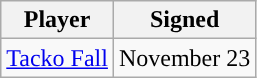<table class="wikitable sortable sortable" style="text-align: center">
<tr>
<th>Player</th>
<th>Signed</th>
</tr>
<tr>
<td><a href='#'>Tacko Fall</a></td>
<td>November 23</td>
</tr>
</table>
